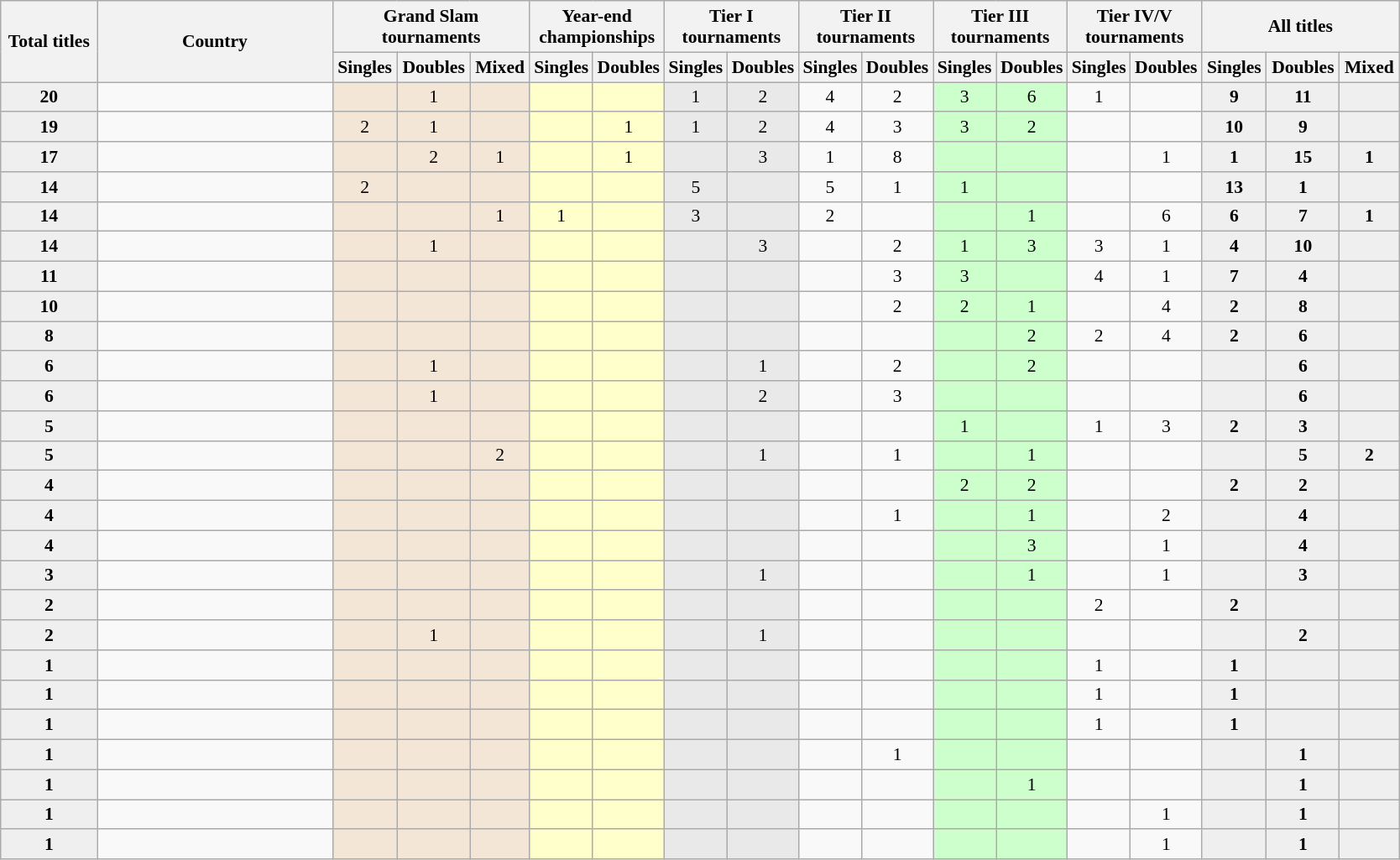<table class="wikitable" style="font-size:90%;">
<tr>
<th style="width:70px;" rowspan="2">Total titles</th>
<th style="width:180px;" rowspan="2">Country</th>
<th style="width:150px;" colspan="3">Grand Slam<br>tournaments</th>
<th style="width:100px;" colspan="2">Year-end<br>championships</th>
<th style="width:100px;" colspan="2">Tier I <br>tournaments</th>
<th style="width:100px;" colspan="2">Tier II <br>tournaments</th>
<th style="width:100px;" colspan="2">Tier III <br>tournaments</th>
<th style="width:100px;" colspan="2">Tier IV/V <br>tournaments</th>
<th style="width:150px;" colspan="3">All titles</th>
</tr>
<tr align=center>
<th>Singles</th>
<th>Doubles</th>
<th>Mixed</th>
<th>Singles</th>
<th>Doubles</th>
<th>Singles</th>
<th>Doubles</th>
<th>Singles</th>
<th>Doubles</th>
<th>Singles</th>
<th>Doubles</th>
<th>Singles</th>
<th>Doubles</th>
<th>Singles</th>
<th>Doubles</th>
<th>Mixed</th>
</tr>
<tr align=center>
<td style="background:#efefef;"><strong>20</strong></td>
<td align=left><br></td>
<td style="background:#F3E6D7;"></td>
<td style="background:#F3E6D7;">1</td>
<td style="background:#F3E6D7;"></td>
<td style="background:#FFFFCC;"></td>
<td style="background:#FFFFCC;"></td>
<td - style="background:#E9E9E9;">1</td>
<td - style="background:#E9E9E9;">2</td>
<td - style="background:D4F1C5;">4</td>
<td - style="background:D4F1C5;">2</td>
<td - style="background:#cfc;">3</td>
<td - style="background:#cfc;">6</td>
<td - style=;">1</td>
<td - style=;"></td>
<td style="background:#efefef;"><strong>9</strong></td>
<td style="background:#efefef;"><strong>11</strong></td>
<td style="background:#efefef;"></td>
</tr>
<tr align=center>
<td style="background:#efefef;"><strong>19</strong></td>
<td align=left><br></td>
<td style="background:#F3E6D7;">2</td>
<td style="background:#F3E6D7;">1</td>
<td style="background:#F3E6D7;"></td>
<td style="background:#FFFFCC;"></td>
<td style="background:#FFFFCC;">1</td>
<td - style="background:#E9E9E9;">1</td>
<td - style="background:#E9E9E9;">2</td>
<td - style="background:D4F1C5;">4</td>
<td - style="background:D4F1C5;">3</td>
<td - style="background:#cfc;">3</td>
<td - style="background:#cfc;">2</td>
<td - style=;"></td>
<td - style=;"></td>
<td style="background:#efefef;"><strong>10</strong></td>
<td style="background:#efefef;"><strong>9</strong></td>
<td style="background:#efefef;"></td>
</tr>
<tr align=center>
<td style="background:#efefef;"><strong>17</strong></td>
<td align=left><br></td>
<td style="background:#F3E6D7;"></td>
<td style="background:#F3E6D7;">2</td>
<td style="background:#F3E6D7;">1</td>
<td style="background:#FFFFCC;"></td>
<td style="background:#FFFFCC;">1</td>
<td - style="background:#E9E9E9;"></td>
<td - style="background:#E9E9E9;">3</td>
<td - style="background:D4F1C5;">1</td>
<td - style="background:D4F1C5;">8</td>
<td - style="background:#cfc;"></td>
<td - style="background:#cfc;"></td>
<td - style=;"></td>
<td - style=;">1</td>
<td style="background:#efefef;"><strong>1</strong></td>
<td style="background:#efefef;"><strong>15</strong></td>
<td style="background:#efefef;"><strong>1</strong></td>
</tr>
<tr align=center>
<td style="background:#efefef;"><strong>14</strong></td>
<td align=left><br></td>
<td style="background:#F3E6D7;">2</td>
<td style="background:#F3E6D7;"></td>
<td style="background:#F3E6D7;"></td>
<td style="background:#FFFFCC;"></td>
<td style="background:#FFFFCC;"></td>
<td - style="background:#E9E9E9;">5</td>
<td - style="background:#E9E9E9;"></td>
<td - style="background:D4F1C5;">5</td>
<td - style="background:D4F1C5;">1</td>
<td - style="background:#cfc;">1</td>
<td - style="background:#cfc;"></td>
<td - style=;"></td>
<td - style=;"></td>
<td style="background:#efefef;"><strong>13</strong></td>
<td style="background:#efefef;"><strong>1</strong></td>
<td style="background:#efefef;"></td>
</tr>
<tr align=center>
<td style="background:#efefef;"><strong>14</strong></td>
<td align=left><br></td>
<td style="background:#F3E6D7;"></td>
<td style="background:#F3E6D7;"></td>
<td style="background:#F3E6D7;">1</td>
<td style="background:#FFFFCC;">1</td>
<td style="background:#FFFFCC;"></td>
<td - style="background:#E9E9E9;">3</td>
<td - style="background:#E9E9E9;"></td>
<td - style="background:D4F1C5;">2</td>
<td - style="background:D4F1C5;"></td>
<td - style="background:#cfc;"></td>
<td - style="background:#cfc;">1</td>
<td - style=;"></td>
<td - style=;">6</td>
<td style="background:#efefef;"><strong>6</strong></td>
<td style="background:#efefef;"><strong>7</strong></td>
<td style="background:#efefef;"><strong>1</strong></td>
</tr>
<tr align=center>
<td style="background:#efefef;"><strong>14</strong></td>
<td align=left><br></td>
<td style="background:#F3E6D7;"></td>
<td style="background:#F3E6D7;">1</td>
<td style="background:#F3E6D7;"></td>
<td style="background:#FFFFCC;"></td>
<td style="background:#FFFFCC;"></td>
<td - style="background:#E9E9E9;"></td>
<td - style="background:#E9E9E9;">3</td>
<td - style="background:D4F1C5;"></td>
<td - style="background:D4F1C5;">2</td>
<td - style="background:#cfc;">1</td>
<td - style="background:#cfc;">3</td>
<td - style=;">3</td>
<td - style=;">1</td>
<td style="background:#efefef;"><strong>4</strong></td>
<td style="background:#efefef;"><strong>10</strong></td>
<td style="background:#efefef;"></td>
</tr>
<tr align=center>
<td style="background:#efefef;"><strong>11</strong></td>
<td align=left><br></td>
<td style="background:#F3E6D7;"></td>
<td style="background:#F3E6D7;"></td>
<td style="background:#F3E6D7;"></td>
<td style="background:#FFFFCC;"></td>
<td style="background:#FFFFCC;"></td>
<td - style="background:#E9E9E9;"></td>
<td - style="background:#E9E9E9;"></td>
<td - style="background:D4F1C5;"></td>
<td - style="background:D4F1C5;">3</td>
<td - style="background:#cfc;">3</td>
<td - style="background:#cfc;"></td>
<td - style=;">4</td>
<td - style=;">1</td>
<td style="background:#efefef;"><strong>7</strong></td>
<td style="background:#efefef;"><strong>4</strong></td>
<td style="background:#efefef;"></td>
</tr>
<tr align=center>
<td style="background:#efefef;"><strong>10</strong></td>
<td align=left><br></td>
<td style="background:#F3E6D7;"></td>
<td style="background:#F3E6D7;"></td>
<td style="background:#F3E6D7;"></td>
<td style="background:#FFFFCC;"></td>
<td style="background:#FFFFCC;"></td>
<td - style="background:#E9E9E9;"></td>
<td - style="background:#E9E9E9;"></td>
<td - style="background:D4F1C5;"></td>
<td - style="background:D4F1C5;">2</td>
<td - style="background:#cfc;">2</td>
<td - style="background:#cfc;">1</td>
<td - style=;"></td>
<td - style=;">4</td>
<td style="background:#efefef;"><strong>2</strong></td>
<td style="background:#efefef;"><strong>8</strong></td>
<td style="background:#efefef;"></td>
</tr>
<tr align=center>
<td style="background:#efefef;"><strong>8</strong></td>
<td align=left><br></td>
<td style="background:#F3E6D7;"></td>
<td style="background:#F3E6D7;"></td>
<td style="background:#F3E6D7;"></td>
<td style="background:#FFFFCC;"></td>
<td style="background:#FFFFCC;"></td>
<td - style="background:#E9E9E9;"></td>
<td - style="background:#E9E9E9;"></td>
<td - style="background:D4F1C5;"></td>
<td - style="background:D4F1C5;"></td>
<td - style="background:#cfc;"></td>
<td - style="background:#cfc;">2</td>
<td - style=;">2</td>
<td - style=;">4</td>
<td style="background:#efefef;"><strong>2</strong></td>
<td style="background:#efefef;"><strong>6</strong></td>
<td style="background:#efefef;"></td>
</tr>
<tr align=center>
<td style="background:#efefef;"><strong>6</strong></td>
<td align=left><br></td>
<td style="background:#F3E6D7;"></td>
<td style="background:#F3E6D7;">1</td>
<td style="background:#F3E6D7;"></td>
<td style="background:#FFFFCC;"></td>
<td style="background:#FFFFCC;"></td>
<td - style="background:#E9E9E9;"></td>
<td - style="background:#E9E9E9;">1</td>
<td - style="background:D4F1C5;"></td>
<td - style="background:D4F1C5;">2</td>
<td - style="background:#cfc;"></td>
<td - style="background:#cfc;">2</td>
<td - style=;"></td>
<td - style=;"></td>
<td style="background:#efefef;"></td>
<td style="background:#efefef;"><strong>6</strong></td>
<td style="background:#efefef;"></td>
</tr>
<tr align=center>
<td style="background:#efefef;"><strong>6</strong></td>
<td align=left><br></td>
<td style="background:#F3E6D7;"></td>
<td style="background:#F3E6D7;">1</td>
<td style="background:#F3E6D7;"></td>
<td style="background:#FFFFCC;"></td>
<td style="background:#FFFFCC;"></td>
<td - style="background:#E9E9E9;"></td>
<td - style="background:#E9E9E9;">2</td>
<td - style="background:D4F1C5;"></td>
<td - style="background:D4F1C5;">3</td>
<td - style="background:#cfc;"></td>
<td - style="background:#cfc;"></td>
<td - style=;"></td>
<td - style=;"></td>
<td style="background:#efefef;"></td>
<td style="background:#efefef;"><strong>6</strong></td>
<td style="background:#efefef;"></td>
</tr>
<tr align=center>
<td style="background:#efefef;"><strong>5</strong></td>
<td align=left><br></td>
<td style="background:#F3E6D7;"></td>
<td style="background:#F3E6D7;"></td>
<td style="background:#F3E6D7;"></td>
<td style="background:#FFFFCC;"></td>
<td style="background:#FFFFCC;"></td>
<td - style="background:#E9E9E9;"></td>
<td - style="background:#E9E9E9;"></td>
<td - style="background:D4F1C5;"></td>
<td - style="background:D4F1C5;"></td>
<td - style="background:#cfc;">1</td>
<td - style="background:#cfc;"></td>
<td - style=;">1</td>
<td - style=;">3</td>
<td style="background:#efefef;"><strong>2</strong></td>
<td style="background:#efefef;"><strong>3</strong></td>
<td style="background:#efefef;"></td>
</tr>
<tr align=center>
<td style="background:#efefef;"><strong>5</strong></td>
<td align=left><br></td>
<td style="background:#F3E6D7;"></td>
<td style="background:#F3E6D7;"></td>
<td style="background:#F3E6D7;">2</td>
<td style="background:#FFFFCC;"></td>
<td style="background:#FFFFCC;"></td>
<td - style="background:#E9E9E9;"></td>
<td - style="background:#E9E9E9;">1</td>
<td - style="background:D4F1C5;"></td>
<td - style="background:D4F1C5;">1</td>
<td - style="background:#cfc;"></td>
<td - style="background:#cfc;">1</td>
<td - style=;"></td>
<td - style=;"></td>
<td style="background:#efefef;"></td>
<td style="background:#efefef;"><strong>5</strong></td>
<td style="background:#efefef;"><strong>2</strong></td>
</tr>
<tr align=center>
<td style="background:#efefef;"><strong>4</strong></td>
<td align=left><br></td>
<td style="background:#F3E6D7;"></td>
<td style="background:#F3E6D7;"></td>
<td style="background:#F3E6D7;"></td>
<td style="background:#FFFFCC;"></td>
<td style="background:#FFFFCC;"></td>
<td - style="background:#E9E9E9;"></td>
<td - style="background:#E9E9E9;"></td>
<td - style="background:D4F1C5;"></td>
<td - style="background:D4F1C5;"></td>
<td - style="background:#cfc;">2</td>
<td - style="background:#cfc;">2</td>
<td - style=;"></td>
<td - style=;"></td>
<td style="background:#efefef;"><strong>2</strong></td>
<td style="background:#efefef;"><strong>2</strong></td>
<td style="background:#efefef;"></td>
</tr>
<tr align=center>
<td style="background:#efefef;"><strong>4</strong></td>
<td align=left><br></td>
<td style="background:#F3E6D7;"></td>
<td style="background:#F3E6D7;"></td>
<td style="background:#F3E6D7;"></td>
<td style="background:#FFFFCC;"></td>
<td style="background:#FFFFCC;"></td>
<td - style="background:#E9E9E9;"></td>
<td - style="background:#E9E9E9;"></td>
<td - style="background:D4F1C5;"></td>
<td - style="background:D4F1C5;">1</td>
<td - style="background:#cfc;"></td>
<td - style="background:#cfc;">1</td>
<td - style=;"></td>
<td - style=;">2</td>
<td style="background:#efefef;"></td>
<td style="background:#efefef;"><strong>4</strong></td>
<td style="background:#efefef;"></td>
</tr>
<tr align=center>
<td style="background:#efefef;"><strong>4</strong></td>
<td align=left><br></td>
<td style="background:#F3E6D7;"></td>
<td style="background:#F3E6D7;"></td>
<td style="background:#F3E6D7;"></td>
<td style="background:#FFFFCC;"></td>
<td style="background:#FFFFCC;"></td>
<td - style="background:#E9E9E9;"></td>
<td - style="background:#E9E9E9;"></td>
<td - style="background:D4F1C5;"></td>
<td - style="background:D4F1C5;"></td>
<td - style="background:#cfc;"></td>
<td - style="background:#cfc;">3</td>
<td - style=;"></td>
<td - style=;">1</td>
<td style="background:#efefef;"></td>
<td style="background:#efefef;"><strong>4</strong></td>
<td style="background:#efefef;"></td>
</tr>
<tr align=center>
<td style="background:#efefef;"><strong>3</strong></td>
<td align=left><br></td>
<td style="background:#F3E6D7;"></td>
<td style="background:#F3E6D7;"></td>
<td style="background:#F3E6D7;"></td>
<td style="background:#FFFFCC;"></td>
<td style="background:#FFFFCC;"></td>
<td - style="background:#E9E9E9;"></td>
<td - style="background:#E9E9E9;">1</td>
<td - style="background:D4F1C5;"></td>
<td - style="background:D4F1C5;"></td>
<td - style="background:#cfc;"></td>
<td - style="background:#cfc;">1</td>
<td - style=;"></td>
<td - style=;">1</td>
<td style="background:#efefef;"></td>
<td style="background:#efefef;"><strong>3</strong></td>
<td style="background:#efefef;"></td>
</tr>
<tr align=center>
<td style="background:#efefef;"><strong>2</strong></td>
<td align=left><br></td>
<td style="background:#F3E6D7;"></td>
<td style="background:#F3E6D7;"></td>
<td style="background:#F3E6D7;"></td>
<td style="background:#FFFFCC;"></td>
<td style="background:#FFFFCC;"></td>
<td - style="background:#E9E9E9;"></td>
<td - style="background:#E9E9E9;"></td>
<td - style="background:D4F1C5;"></td>
<td - style="background:D4F1C5;"></td>
<td - style="background:#cfc;"></td>
<td - style="background:#cfc;"></td>
<td - style=;">2</td>
<td - style=;"></td>
<td style="background:#efefef;"><strong>2</strong></td>
<td style="background:#efefef;"></td>
<td style="background:#efefef;"></td>
</tr>
<tr align=center>
<td style="background:#efefef;"><strong>2</strong></td>
<td align=left><br></td>
<td style="background:#F3E6D7;"></td>
<td style="background:#F3E6D7;">1</td>
<td style="background:#F3E6D7;"></td>
<td style="background:#FFFFCC;"></td>
<td style="background:#FFFFCC;"></td>
<td - style="background:#E9E9E9;"></td>
<td - style="background:#E9E9E9;">1</td>
<td - style="background:D4F1C5;"></td>
<td - style="background:D4F1C5;"></td>
<td - style="background:#cfc;"></td>
<td - style="background:#cfc;"></td>
<td - style=;"></td>
<td - style=;"></td>
<td style="background:#efefef;"></td>
<td style="background:#efefef;"><strong>2</strong></td>
<td style="background:#efefef;"></td>
</tr>
<tr align=center>
<td style="background:#efefef;"><strong>1</strong></td>
<td align=left><br></td>
<td style="background:#F3E6D7;"></td>
<td style="background:#F3E6D7;"></td>
<td style="background:#F3E6D7;"></td>
<td style="background:#FFFFCC;"></td>
<td style="background:#FFFFCC;"></td>
<td - style="background:#E9E9E9;"></td>
<td - style="background:#E9E9E9;"></td>
<td - style="background:D4F1C5;"></td>
<td - style="background:D4F1C5;"></td>
<td - style="background:#cfc;"></td>
<td - style="background:#cfc;"></td>
<td - style=;">1</td>
<td - style=;"></td>
<td style="background:#efefef;"><strong>1</strong></td>
<td style="background:#efefef;"></td>
<td style="background:#efefef;"></td>
</tr>
<tr align=center>
<td style="background:#efefef;"><strong>1</strong></td>
<td align=left><br></td>
<td style="background:#F3E6D7;"></td>
<td style="background:#F3E6D7;"></td>
<td style="background:#F3E6D7;"></td>
<td style="background:#FFFFCC;"></td>
<td style="background:#FFFFCC;"></td>
<td - style="background:#E9E9E9;"></td>
<td - style="background:#E9E9E9;"></td>
<td - style="background:D4F1C5;"></td>
<td - style="background:D4F1C5;"></td>
<td - style="background:#cfc;"></td>
<td - style="background:#cfc;"></td>
<td - style=;">1</td>
<td - style=;"></td>
<td style="background:#efefef;"><strong>1</strong></td>
<td style="background:#efefef;"></td>
<td style="background:#efefef;"></td>
</tr>
<tr align=center>
<td style="background:#efefef;"><strong>1</strong></td>
<td align=left><br></td>
<td style="background:#F3E6D7;"></td>
<td style="background:#F3E6D7;"></td>
<td style="background:#F3E6D7;"></td>
<td style="background:#FFFFCC;"></td>
<td style="background:#FFFFCC;"></td>
<td - style="background:#E9E9E9;"></td>
<td - style="background:#E9E9E9;"></td>
<td - style="background:D4F1C5;"></td>
<td - style="background:D4F1C5;"></td>
<td - style="background:#cfc;"></td>
<td - style="background:#cfc;"></td>
<td - style=;">1</td>
<td - style=;"></td>
<td style="background:#efefef;"><strong>1</strong></td>
<td style="background:#efefef;"></td>
<td style="background:#efefef;"></td>
</tr>
<tr align=center>
<td style="background:#efefef;"><strong>1</strong></td>
<td align=left><br></td>
<td style="background:#F3E6D7;"></td>
<td style="background:#F3E6D7;"></td>
<td style="background:#F3E6D7;"></td>
<td style="background:#FFFFCC;"></td>
<td style="background:#FFFFCC;"></td>
<td - style="background:#E9E9E9;"></td>
<td - style="background:#E9E9E9;"></td>
<td - style="background:D4F1C5;"></td>
<td - style="background:D4F1C5;">1</td>
<td - style="background:#cfc;"></td>
<td - style="background:#cfc;"></td>
<td - style=;"></td>
<td - style=;"></td>
<td style="background:#efefef;"></td>
<td style="background:#efefef;"><strong>1</strong></td>
<td style="background:#efefef;"></td>
</tr>
<tr align=center>
<td style="background:#efefef;"><strong>1</strong></td>
<td align=left><br></td>
<td style="background:#F3E6D7;"></td>
<td style="background:#F3E6D7;"></td>
<td style="background:#F3E6D7;"></td>
<td style="background:#FFFFCC;"></td>
<td style="background:#FFFFCC;"></td>
<td - style="background:#E9E9E9;"></td>
<td - style="background:#E9E9E9;"></td>
<td - style="background:D4F1C5;"></td>
<td - style="background:D4F1C5;"></td>
<td - style="background:#cfc;"></td>
<td - style="background:#cfc;">1</td>
<td - style=;"></td>
<td - style=;"></td>
<td style="background:#efefef;"></td>
<td style="background:#efefef;"><strong>1</strong></td>
<td style="background:#efefef;"></td>
</tr>
<tr align=center>
<td style="background:#efefef;"><strong>1</strong></td>
<td align=left><br></td>
<td style="background:#F3E6D7;"></td>
<td style="background:#F3E6D7;"></td>
<td style="background:#F3E6D7;"></td>
<td style="background:#FFFFCC;"></td>
<td style="background:#FFFFCC;"></td>
<td - style="background:#E9E9E9;"></td>
<td - style="background:#E9E9E9;"></td>
<td - style="background:D4F1C5;"></td>
<td - style="background:D4F1C5;"></td>
<td - style="background:#cfc;"></td>
<td - style="background:#cfc;"></td>
<td - style=;"></td>
<td - style=;">1</td>
<td style="background:#efefef;"></td>
<td style="background:#efefef;"><strong>1</strong></td>
<td style="background:#efefef;"></td>
</tr>
<tr align=center>
<td style="background:#efefef;"><strong>1</strong></td>
<td align=left><br></td>
<td style="background:#F3E6D7;"></td>
<td style="background:#F3E6D7;"></td>
<td style="background:#F3E6D7;"></td>
<td style="background:#FFFFCC;"></td>
<td style="background:#FFFFCC;"></td>
<td - style="background:#E9E9E9;"></td>
<td - style="background:#E9E9E9;"></td>
<td - style="background:D4F1C5;"></td>
<td - style="background:D4F1C5;"></td>
<td - style="background:#cfc;"></td>
<td - style="background:#cfc;"></td>
<td - style=;"></td>
<td - style=;">1</td>
<td style="background:#efefef;"></td>
<td style="background:#efefef;"><strong>1</strong></td>
<td style="background:#efefef;"></td>
</tr>
</table>
